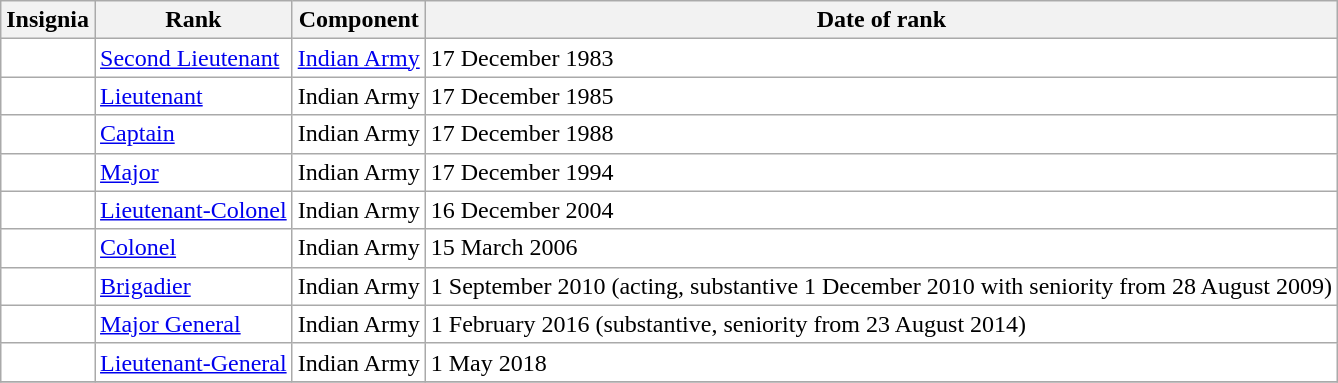<table class="wikitable" style="background:white">
<tr>
<th>Insignia</th>
<th>Rank</th>
<th>Component</th>
<th>Date of rank</th>
</tr>
<tr>
<td align="center"></td>
<td><a href='#'>Second Lieutenant</a></td>
<td><a href='#'>Indian Army</a></td>
<td>17 December 1983</td>
</tr>
<tr>
<td align="center"></td>
<td><a href='#'>Lieutenant</a></td>
<td>Indian Army</td>
<td>17 December 1985</td>
</tr>
<tr>
<td align="center"></td>
<td><a href='#'>Captain</a></td>
<td>Indian Army</td>
<td>17 December 1988</td>
</tr>
<tr>
<td align="center"></td>
<td><a href='#'>Major</a></td>
<td>Indian Army</td>
<td>17 December 1994</td>
</tr>
<tr>
<td align="center"></td>
<td><a href='#'>Lieutenant-Colonel</a></td>
<td>Indian Army</td>
<td>16 December 2004</td>
</tr>
<tr>
<td align="center"></td>
<td><a href='#'>Colonel</a></td>
<td>Indian Army</td>
<td>15 March 2006</td>
</tr>
<tr>
<td align="center"></td>
<td><a href='#'>Brigadier</a></td>
<td>Indian Army</td>
<td>1 September 2010 (acting, substantive 1 December 2010 with seniority from 28 August 2009)</td>
</tr>
<tr>
<td align="center"></td>
<td><a href='#'>Major General</a></td>
<td>Indian Army</td>
<td>1 February 2016 (substantive, seniority from 23 August 2014)</td>
</tr>
<tr>
<td align="center"></td>
<td><a href='#'>Lieutenant-General</a></td>
<td>Indian Army</td>
<td>1 May 2018</td>
</tr>
<tr>
</tr>
</table>
